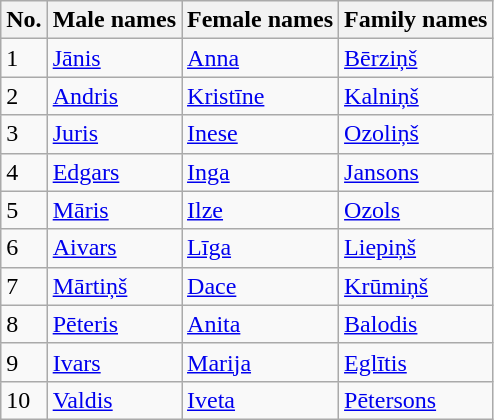<table class="wikitable">
<tr>
<th>No.</th>
<th>Male names</th>
<th>Female names</th>
<th>Family names</th>
</tr>
<tr>
<td>1</td>
<td><a href='#'>Jānis</a></td>
<td><a href='#'>Anna</a></td>
<td><a href='#'>Bērziņš</a></td>
</tr>
<tr>
<td>2</td>
<td><a href='#'>Andris</a></td>
<td><a href='#'>Kristīne</a></td>
<td><a href='#'>Kalniņš</a></td>
</tr>
<tr>
<td>3</td>
<td><a href='#'>Juris</a></td>
<td><a href='#'>Inese</a></td>
<td><a href='#'>Ozoliņš</a></td>
</tr>
<tr>
<td>4</td>
<td><a href='#'>Edgars</a></td>
<td><a href='#'>Inga</a></td>
<td><a href='#'>Jansons</a></td>
</tr>
<tr>
<td>5</td>
<td><a href='#'>Māris</a></td>
<td><a href='#'>Ilze</a></td>
<td><a href='#'>Ozols</a></td>
</tr>
<tr>
<td>6</td>
<td><a href='#'>Aivars</a></td>
<td><a href='#'>Līga</a></td>
<td><a href='#'>Liepiņš</a></td>
</tr>
<tr>
<td>7</td>
<td><a href='#'>Mārtiņš</a></td>
<td><a href='#'>Dace</a></td>
<td><a href='#'>Krūmiņš</a></td>
</tr>
<tr>
<td>8</td>
<td><a href='#'>Pēteris</a></td>
<td><a href='#'>Anita</a></td>
<td><a href='#'>Balodis</a></td>
</tr>
<tr>
<td>9</td>
<td><a href='#'>Ivars</a></td>
<td><a href='#'>Marija</a></td>
<td><a href='#'>Eglītis</a></td>
</tr>
<tr>
<td>10</td>
<td><a href='#'>Valdis</a></td>
<td><a href='#'>Iveta</a></td>
<td><a href='#'>Pētersons</a></td>
</tr>
</table>
